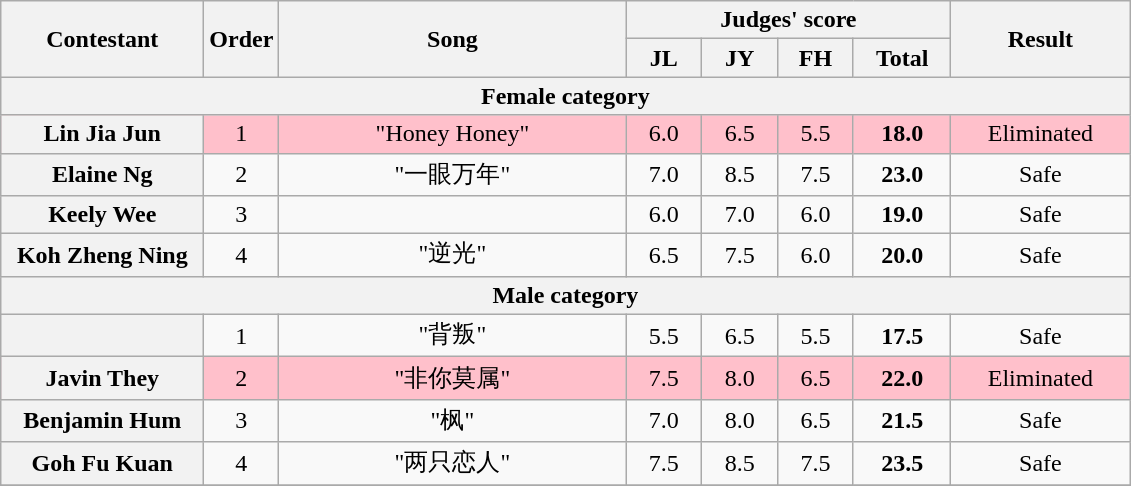<table class="wikitable plainrowheaders" style="text-align:center;">
<tr>
<th rowspan=2 scope="col" style="width:8em;">Contestant</th>
<th rowspan=2 scope="col">Order</th>
<th rowspan=2 scope="col" style="width:14em;">Song</th>
<th colspan=4 scope="col">Judges' score</th>
<th rowspan=2 scope="col" style="width:7em;">Result</th>
</tr>
<tr>
<th style="width:2.7em;">JL</th>
<th style="width:2.7em;">JY</th>
<th style="width:2.7em;">FH</th>
<th style="width:3.6em;">Total</th>
</tr>
<tr>
<th colspan=8>Female category</th>
</tr>
<tr style="background:pink;">
<th scope="row">Lin Jia Jun</th>
<td>1</td>
<td>"Honey Honey"</td>
<td>6.0</td>
<td>6.5</td>
<td>5.5</td>
<td><strong>18.0</strong></td>
<td>Eliminated</td>
</tr>
<tr>
<th scope="row">Elaine Ng</th>
<td>2</td>
<td>"一眼万年"</td>
<td>7.0</td>
<td>8.5</td>
<td>7.5</td>
<td><strong>23.0</strong></td>
<td>Safe</td>
</tr>
<tr>
<th scope="row">Keely Wee</th>
<td>3</td>
<td></td>
<td>6.0</td>
<td>7.0</td>
<td>6.0</td>
<td><strong>19.0</strong></td>
<td>Safe</td>
</tr>
<tr>
<th scope="row">Koh Zheng Ning</th>
<td>4</td>
<td>"逆光"</td>
<td>6.5</td>
<td>7.5</td>
<td>6.0</td>
<td><strong>20.0</strong></td>
<td>Safe</td>
</tr>
<tr>
<th colspan=8>Male category</th>
</tr>
<tr>
<th scope="row"></th>
<td>1</td>
<td>"背叛"</td>
<td>5.5</td>
<td>6.5</td>
<td>5.5</td>
<td><strong>17.5</strong></td>
<td>Safe</td>
</tr>
<tr style="background:pink;">
<th scope="row">Javin They</th>
<td>2</td>
<td>"非你莫属"</td>
<td>7.5</td>
<td>8.0</td>
<td>6.5</td>
<td><strong>22.0</strong></td>
<td>Eliminated</td>
</tr>
<tr>
<th scope="row">Benjamin Hum</th>
<td>3</td>
<td>"枫"</td>
<td>7.0</td>
<td>8.0</td>
<td>6.5</td>
<td><strong>21.5</strong></td>
<td>Safe</td>
</tr>
<tr>
<th scope="row">Goh Fu Kuan</th>
<td>4</td>
<td>"两只恋人"</td>
<td>7.5</td>
<td>8.5</td>
<td>7.5</td>
<td><strong>23.5</strong></td>
<td>Safe</td>
</tr>
<tr>
</tr>
</table>
